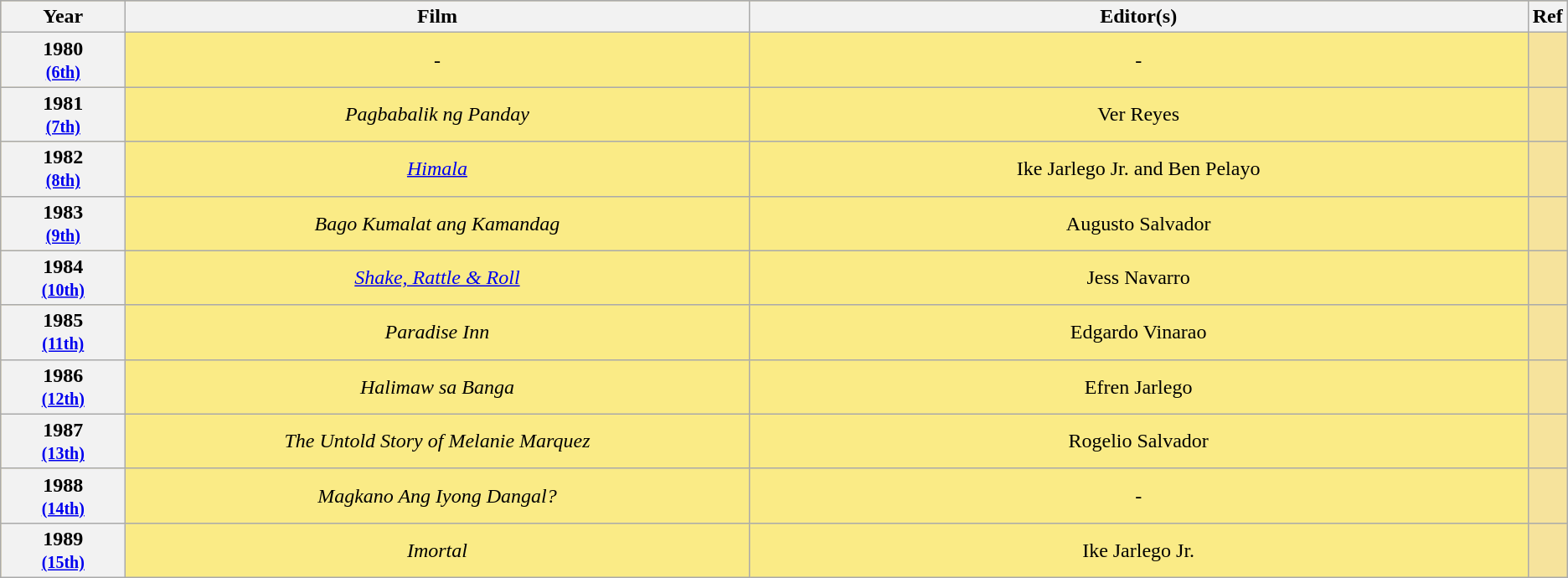<table class="wikitable" rowspan=2 style="text-align: center; background: #f6e39c">
<tr style="background:#bebebe;">
<th scope="col" style="width:8%;">Year</th>
<th scope="col" style="width:40%;">Film</th>
<th scope="col" style="width:50%;">Editor(s)</th>
<th scope="col" style="width:2%;">Ref</th>
</tr>
<tr>
<th scope="row" style="text-align:center">1980 <br><small><a href='#'>(6th)</a> </small></th>
<td style="background:#FAEB86">-</td>
<td style="background:#FAEB86">-</td>
<td></td>
</tr>
<tr>
<th scope="row" style="text-align:center">1981 <br><small><a href='#'>(7th)</a> </small></th>
<td style="background:#FAEB86"><em>Pagbabalik ng Panday</em></td>
<td style="background:#FAEB86">Ver Reyes</td>
<td></td>
</tr>
<tr>
<th scope="row" style="text-align:center">1982 <br><small><a href='#'>(8th)</a> </small></th>
<td style="background:#FAEB86"><em><a href='#'>Himala</a></em></td>
<td style="background:#FAEB86">Ike Jarlego Jr. and Ben Pelayo</td>
<td></td>
</tr>
<tr>
<th scope="row" style="text-align:center">1983 <br><small><a href='#'>(9th)</a> </small></th>
<td style="background:#FAEB86"><em>Bago Kumalat ang Kamandag</em></td>
<td style="background:#FAEB86">Augusto Salvador</td>
<td></td>
</tr>
<tr>
<th scope="row" style="text-align:center">1984 <br><small><a href='#'>(10th)</a> </small></th>
<td style="background:#FAEB86"><em><a href='#'>Shake, Rattle & Roll</a></em></td>
<td style="background:#FAEB86">Jess Navarro</td>
<td></td>
</tr>
<tr>
<th scope="row" style="text-align:center">1985 <br><small><a href='#'>(11th)</a> </small></th>
<td style="background:#FAEB86"><em>Paradise Inn</em></td>
<td style="background:#FAEB86">Edgardo Vinarao</td>
<td></td>
</tr>
<tr>
<th scope="row" style="text-align:center">1986 <br><small><a href='#'>(12th)</a> </small></th>
<td style="background:#FAEB86"><em>Halimaw sa Banga</em></td>
<td style="background:#FAEB86">Efren Jarlego</td>
<td></td>
</tr>
<tr>
<th scope="row" style="text-align:center">1987 <br><small><a href='#'>(13th)</a> </small></th>
<td style="background:#FAEB86"><em>The Untold Story of Melanie Marquez</em></td>
<td style="background:#FAEB86">Rogelio Salvador</td>
<td></td>
</tr>
<tr>
<th scope="row" style="text-align:center">1988 <br><small><a href='#'>(14th)</a> </small></th>
<td style="background:#FAEB86"><em>Magkano Ang Iyong Dangal?</em></td>
<td style="background:#FAEB86">-</td>
<td></td>
</tr>
<tr>
<th scope="row" style="text-align:center">1989 <br><small><a href='#'>(15th)</a> </small></th>
<td style="background:#FAEB86"><em>Imortal</em></td>
<td style="background:#FAEB86">Ike Jarlego Jr.</td>
<td></td>
</tr>
</table>
